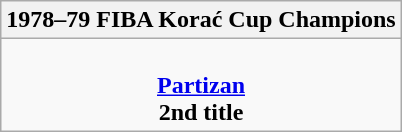<table class=wikitable style="text-align:center; margin:auto">
<tr>
<th>1978–79 FIBA Korać Cup Champions</th>
</tr>
<tr>
<td><br> <strong><a href='#'>Partizan</a></strong> <br> <strong>2nd title</strong></td>
</tr>
</table>
